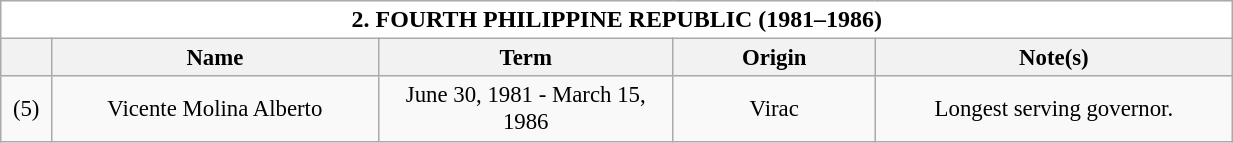<table class="wikitable" style="vertical-align:top;text-align:center;font-size:95%;">
<tr>
<th style="background-color:white;font-size:105%;width:51em;" colspan=5>2. FOURTH PHILIPPINE REPUBLIC (1981–1986)</th>
</tr>
<tr>
<th style="width: 1em;text-align:center"></th>
<th style="width: 10em;text-align:center">Name</th>
<th style="width: 9em;text-align:center">Term</th>
<th style="width: 6em;text-align:center">Origin</th>
<th style="width: 11em;text-align:center">Note(s)</th>
</tr>
<tr>
<td>(5)</td>
<td>Vicente Molina Alberto</td>
<td>June 30, 1981 - March 15, 1986</td>
<td>Virac</td>
<td>Longest serving governor.</td>
</tr>
</table>
